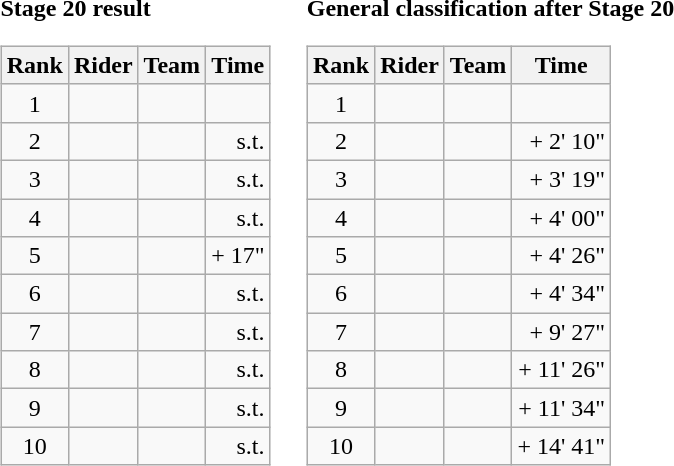<table>
<tr>
<td><strong>Stage 20 result</strong><br><table class="wikitable">
<tr>
<th scope="col">Rank</th>
<th scope="col">Rider</th>
<th scope="col">Team</th>
<th scope="col">Time</th>
</tr>
<tr>
<td style="text-align:center;">1</td>
<td></td>
<td></td>
<td style="text-align:right;"></td>
</tr>
<tr>
<td style="text-align:center;">2</td>
<td></td>
<td></td>
<td style="text-align:right;">s.t.</td>
</tr>
<tr>
<td style="text-align:center;">3</td>
<td></td>
<td></td>
<td style="text-align:right;">s.t.</td>
</tr>
<tr>
<td style="text-align:center;">4</td>
<td></td>
<td></td>
<td style="text-align:right;">s.t.</td>
</tr>
<tr>
<td style="text-align:center;">5</td>
<td></td>
<td></td>
<td style="text-align:right;">+ 17"</td>
</tr>
<tr>
<td style="text-align:center;">6</td>
<td></td>
<td></td>
<td style="text-align:right;">s.t.</td>
</tr>
<tr>
<td style="text-align:center;">7</td>
<td></td>
<td></td>
<td style="text-align:right;">s.t.</td>
</tr>
<tr>
<td style="text-align:center;">8</td>
<td></td>
<td></td>
<td style="text-align:right;">s.t.</td>
</tr>
<tr>
<td style="text-align:center;">9</td>
<td></td>
<td></td>
<td style="text-align:right;">s.t.</td>
</tr>
<tr>
<td style="text-align:center;">10</td>
<td></td>
<td></td>
<td style="text-align:right;">s.t.</td>
</tr>
</table>
</td>
<td></td>
<td><strong>General classification after Stage 20</strong><br><table class="wikitable">
<tr>
<th scope="col">Rank</th>
<th scope="col">Rider</th>
<th scope="col">Team</th>
<th scope="col">Time</th>
</tr>
<tr>
<td style="text-align:center;">1</td>
<td></td>
<td></td>
<td style="text-align:right;"></td>
</tr>
<tr>
<td style="text-align:center;">2</td>
<td></td>
<td></td>
<td style="text-align:right;">+ 2' 10"</td>
</tr>
<tr>
<td style="text-align:center;">3</td>
<td></td>
<td></td>
<td style="text-align:right;">+ 3' 19"</td>
</tr>
<tr>
<td style="text-align:center;">4</td>
<td></td>
<td></td>
<td style="text-align:right;">+ 4' 00"</td>
</tr>
<tr>
<td style="text-align:center;">5</td>
<td></td>
<td></td>
<td style="text-align:right;">+ 4' 26"</td>
</tr>
<tr>
<td style="text-align:center;">6</td>
<td></td>
<td></td>
<td style="text-align:right;">+ 4' 34"</td>
</tr>
<tr>
<td style="text-align:center;">7</td>
<td></td>
<td></td>
<td style="text-align:right;">+ 9' 27"</td>
</tr>
<tr>
<td style="text-align:center;">8</td>
<td></td>
<td></td>
<td style="text-align:right;">+ 11' 26"</td>
</tr>
<tr>
<td style="text-align:center;">9</td>
<td></td>
<td></td>
<td style="text-align:right;">+ 11' 34"</td>
</tr>
<tr>
<td style="text-align:center;">10</td>
<td></td>
<td></td>
<td style="text-align:right;">+ 14' 41"</td>
</tr>
</table>
</td>
</tr>
</table>
